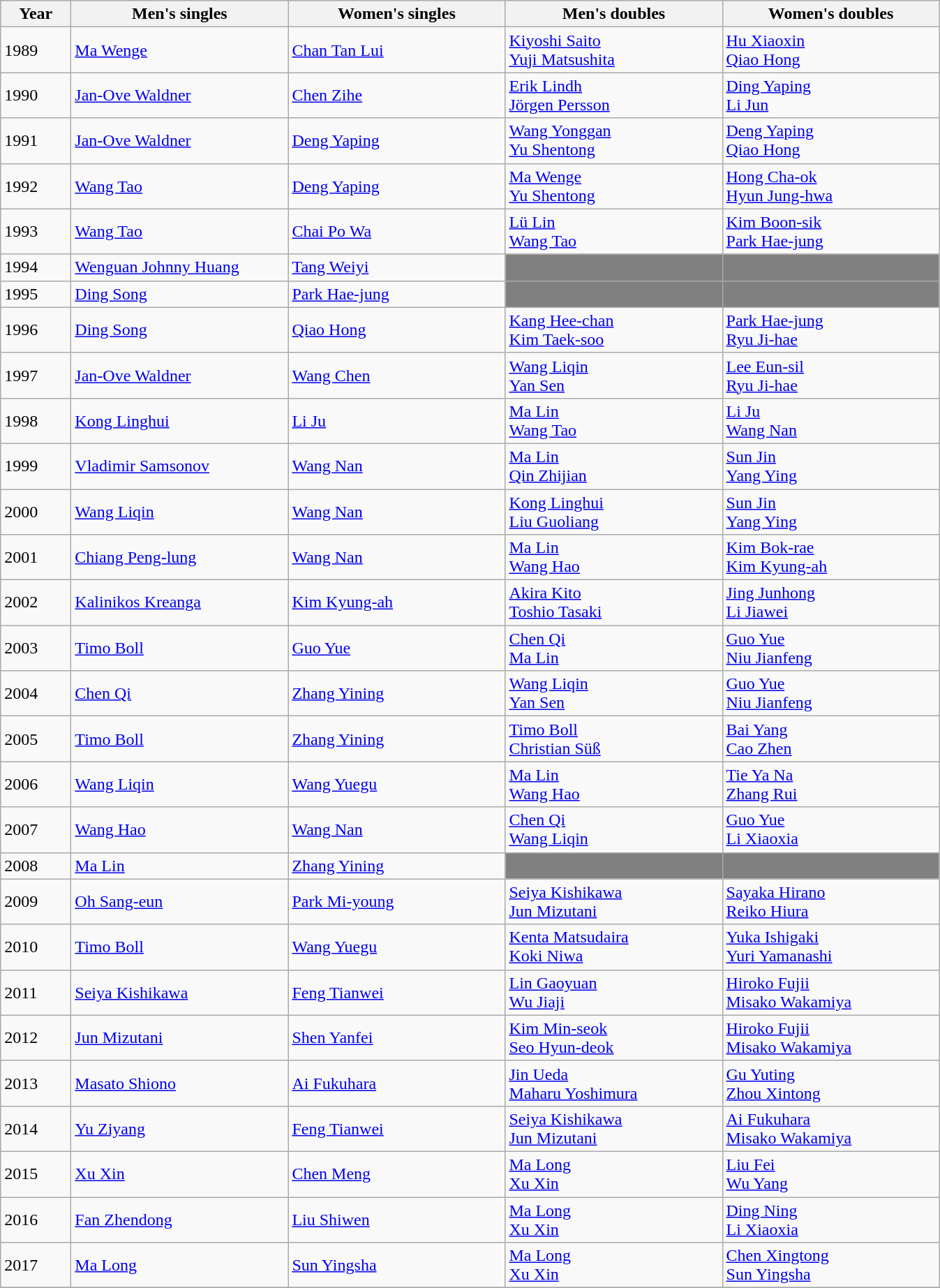<table class="wikitable">
<tr>
<th width="60">Year</th>
<th width="200">Men's singles</th>
<th width="200">Women's singles</th>
<th width="200">Men's doubles</th>
<th width="200">Women's doubles</th>
</tr>
<tr>
<td>1989</td>
<td> <a href='#'>Ma Wenge</a></td>
<td> <a href='#'>Chan Tan Lui</a></td>
<td> <a href='#'>Kiyoshi Saito</a><br> <a href='#'>Yuji Matsushita</a></td>
<td> <a href='#'>Hu Xiaoxin</a><br> <a href='#'>Qiao Hong</a></td>
</tr>
<tr>
<td>1990</td>
<td> <a href='#'>Jan-Ove Waldner</a></td>
<td> <a href='#'>Chen Zihe</a></td>
<td> <a href='#'>Erik Lindh</a><br> <a href='#'>Jörgen Persson</a></td>
<td> <a href='#'>Ding Yaping</a><br> <a href='#'>Li Jun</a></td>
</tr>
<tr>
<td>1991</td>
<td> <a href='#'>Jan-Ove Waldner</a></td>
<td> <a href='#'>Deng Yaping</a></td>
<td> <a href='#'>Wang Yonggan</a><br> <a href='#'>Yu Shentong</a></td>
<td> <a href='#'>Deng Yaping</a><br> <a href='#'>Qiao Hong</a></td>
</tr>
<tr>
<td>1992</td>
<td> <a href='#'>Wang Tao</a></td>
<td> <a href='#'>Deng Yaping</a></td>
<td> <a href='#'>Ma Wenge</a><br> <a href='#'>Yu Shentong</a></td>
<td> <a href='#'>Hong Cha-ok</a><br> <a href='#'>Hyun Jung-hwa</a></td>
</tr>
<tr>
<td>1993</td>
<td> <a href='#'>Wang Tao</a></td>
<td> <a href='#'>Chai Po Wa</a></td>
<td> <a href='#'>Lü Lin</a><br> <a href='#'>Wang Tao</a></td>
<td> <a href='#'>Kim Boon-sik</a><br> <a href='#'>Park Hae-jung</a></td>
</tr>
<tr>
<td>1994</td>
<td> <a href='#'>Wenguan Johnny Huang</a></td>
<td> <a href='#'>Tang Weiyi</a></td>
<td bgcolor=gray></td>
<td bgcolor=gray></td>
</tr>
<tr>
<td>1995</td>
<td> <a href='#'>Ding Song</a></td>
<td> <a href='#'>Park Hae-jung</a></td>
<td bgcolor=gray></td>
<td bgcolor=gray></td>
</tr>
<tr>
<td>1996</td>
<td> <a href='#'>Ding Song</a></td>
<td> <a href='#'>Qiao Hong</a></td>
<td> <a href='#'>Kang Hee-chan</a><br> <a href='#'>Kim Taek-soo</a></td>
<td> <a href='#'>Park Hae-jung</a><br> <a href='#'>Ryu Ji-hae</a></td>
</tr>
<tr>
<td>1997</td>
<td> <a href='#'>Jan-Ove Waldner</a></td>
<td> <a href='#'>Wang Chen</a></td>
<td> <a href='#'>Wang Liqin</a><br> <a href='#'>Yan Sen</a></td>
<td> <a href='#'>Lee Eun-sil</a><br> <a href='#'>Ryu Ji-hae</a></td>
</tr>
<tr>
<td>1998</td>
<td> <a href='#'>Kong Linghui</a></td>
<td> <a href='#'>Li Ju</a></td>
<td> <a href='#'>Ma Lin</a><br> <a href='#'>Wang Tao</a></td>
<td> <a href='#'>Li Ju</a><br> <a href='#'>Wang Nan</a></td>
</tr>
<tr>
<td>1999</td>
<td> <a href='#'>Vladimir Samsonov</a></td>
<td> <a href='#'>Wang Nan</a></td>
<td> <a href='#'>Ma Lin</a><br> <a href='#'>Qin Zhijian</a></td>
<td> <a href='#'>Sun Jin</a><br> <a href='#'>Yang Ying</a></td>
</tr>
<tr>
<td>2000</td>
<td> <a href='#'>Wang Liqin</a></td>
<td> <a href='#'>Wang Nan</a></td>
<td> <a href='#'>Kong Linghui</a><br> <a href='#'>Liu Guoliang</a></td>
<td> <a href='#'>Sun Jin</a><br> <a href='#'>Yang Ying</a></td>
</tr>
<tr>
<td>2001</td>
<td> <a href='#'>Chiang Peng-lung</a></td>
<td> <a href='#'>Wang Nan</a></td>
<td> <a href='#'>Ma Lin</a><br> <a href='#'>Wang Hao</a></td>
<td> <a href='#'>Kim Bok-rae</a><br> <a href='#'>Kim Kyung-ah</a></td>
</tr>
<tr>
<td>2002</td>
<td> <a href='#'>Kalinikos Kreanga</a></td>
<td> <a href='#'>Kim Kyung-ah</a></td>
<td> <a href='#'>Akira Kito</a><br> <a href='#'>Toshio Tasaki</a></td>
<td> <a href='#'>Jing Junhong</a><br> <a href='#'>Li Jiawei</a></td>
</tr>
<tr>
<td>2003</td>
<td> <a href='#'>Timo Boll</a></td>
<td> <a href='#'>Guo Yue</a></td>
<td> <a href='#'>Chen Qi</a><br> <a href='#'>Ma Lin</a></td>
<td> <a href='#'>Guo Yue</a><br> <a href='#'>Niu Jianfeng</a></td>
</tr>
<tr>
<td>2004</td>
<td> <a href='#'>Chen Qi</a></td>
<td> <a href='#'>Zhang Yining</a></td>
<td> <a href='#'>Wang Liqin</a><br> <a href='#'>Yan Sen</a></td>
<td> <a href='#'>Guo Yue</a><br> <a href='#'>Niu Jianfeng</a></td>
</tr>
<tr>
<td>2005</td>
<td> <a href='#'>Timo Boll</a></td>
<td> <a href='#'>Zhang Yining</a></td>
<td> <a href='#'>Timo Boll</a><br> <a href='#'>Christian Süß</a></td>
<td> <a href='#'>Bai Yang</a><br> <a href='#'>Cao Zhen</a></td>
</tr>
<tr>
<td>2006</td>
<td> <a href='#'>Wang Liqin</a></td>
<td> <a href='#'>Wang Yuegu</a></td>
<td> <a href='#'>Ma Lin</a><br> <a href='#'>Wang Hao</a></td>
<td> <a href='#'>Tie Ya Na</a><br> <a href='#'>Zhang Rui</a></td>
</tr>
<tr>
<td>2007</td>
<td> <a href='#'>Wang Hao</a></td>
<td> <a href='#'>Wang Nan</a></td>
<td> <a href='#'>Chen Qi</a><br> <a href='#'>Wang Liqin</a></td>
<td> <a href='#'>Guo Yue</a><br> <a href='#'>Li Xiaoxia</a></td>
</tr>
<tr>
<td>2008</td>
<td> <a href='#'>Ma Lin</a></td>
<td> <a href='#'>Zhang Yining</a></td>
<td bgcolor=gray></td>
<td bgcolor=gray></td>
</tr>
<tr>
<td>2009</td>
<td> <a href='#'>Oh Sang-eun</a></td>
<td> <a href='#'>Park Mi-young</a></td>
<td> <a href='#'>Seiya Kishikawa</a><br> <a href='#'>Jun Mizutani</a></td>
<td> <a href='#'>Sayaka Hirano</a><br> <a href='#'>Reiko Hiura</a></td>
</tr>
<tr>
<td>2010</td>
<td> <a href='#'>Timo Boll</a></td>
<td> <a href='#'>Wang Yuegu</a></td>
<td> <a href='#'>Kenta Matsudaira</a><br> <a href='#'>Koki Niwa</a></td>
<td> <a href='#'>Yuka Ishigaki</a><br> <a href='#'>Yuri Yamanashi</a></td>
</tr>
<tr>
<td>2011</td>
<td> <a href='#'>Seiya Kishikawa</a></td>
<td> <a href='#'>Feng Tianwei</a></td>
<td> <a href='#'>Lin Gaoyuan</a><br> <a href='#'>Wu Jiaji</a></td>
<td> <a href='#'>Hiroko Fujii</a><br> <a href='#'>Misako Wakamiya</a></td>
</tr>
<tr>
<td>2012</td>
<td> <a href='#'>Jun Mizutani</a></td>
<td> <a href='#'>Shen Yanfei</a></td>
<td> <a href='#'>Kim Min-seok</a><br> <a href='#'>Seo Hyun-deok</a></td>
<td> <a href='#'>Hiroko Fujii</a><br> <a href='#'>Misako Wakamiya</a></td>
</tr>
<tr>
<td>2013</td>
<td> <a href='#'>Masato Shiono</a></td>
<td> <a href='#'>Ai Fukuhara</a></td>
<td> <a href='#'>Jin Ueda</a><br> <a href='#'>Maharu Yoshimura</a></td>
<td> <a href='#'>Gu Yuting</a><br> <a href='#'>Zhou Xintong</a></td>
</tr>
<tr>
<td>2014</td>
<td> <a href='#'>Yu Ziyang</a></td>
<td> <a href='#'>Feng Tianwei</a></td>
<td> <a href='#'>Seiya Kishikawa</a><br> <a href='#'>Jun Mizutani</a></td>
<td> <a href='#'>Ai Fukuhara</a><br> <a href='#'>Misako Wakamiya</a></td>
</tr>
<tr>
<td>2015</td>
<td> <a href='#'>Xu Xin</a></td>
<td> <a href='#'>Chen Meng</a></td>
<td> <a href='#'>Ma Long</a><br> <a href='#'>Xu Xin</a></td>
<td> <a href='#'>Liu Fei</a><br> <a href='#'>Wu Yang</a></td>
</tr>
<tr>
<td>2016</td>
<td> <a href='#'>Fan Zhendong</a></td>
<td> <a href='#'>Liu Shiwen</a></td>
<td> <a href='#'>Ma Long</a><br> <a href='#'>Xu Xin</a></td>
<td> <a href='#'>Ding Ning</a><br> <a href='#'>Li Xiaoxia</a></td>
</tr>
<tr>
<td>2017</td>
<td> <a href='#'>Ma Long</a></td>
<td> <a href='#'>Sun Yingsha</a></td>
<td> <a href='#'>Ma Long</a><br> <a href='#'>Xu Xin</a></td>
<td> <a href='#'>Chen Xingtong</a><br> <a href='#'>Sun Yingsha</a></td>
</tr>
<tr>
</tr>
</table>
